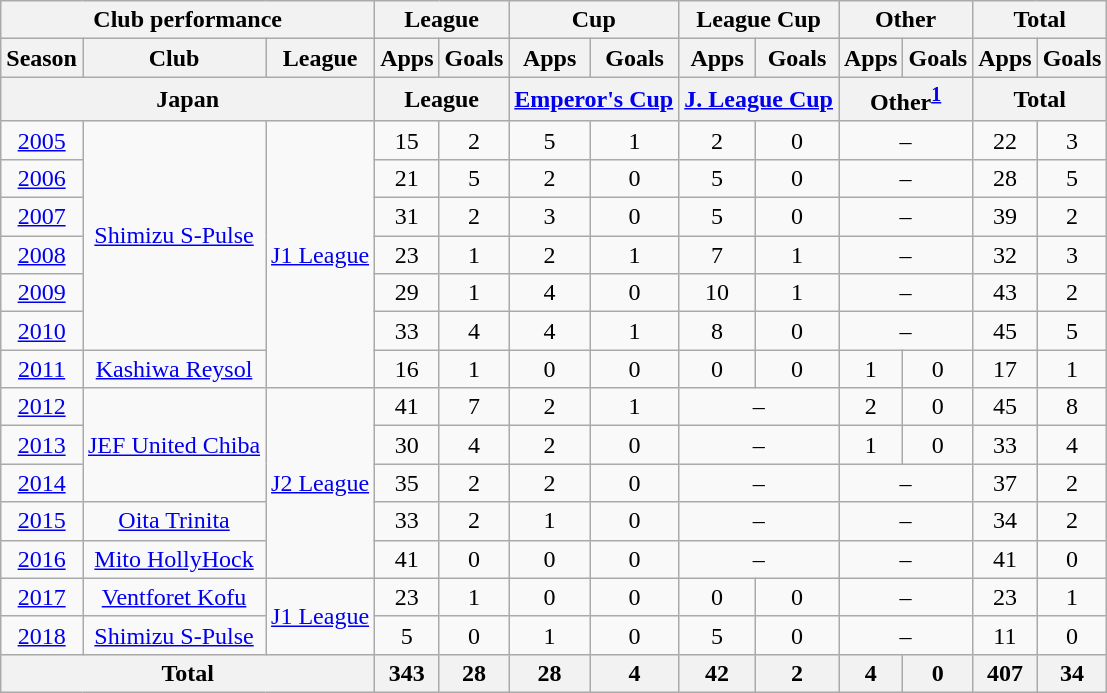<table class="wikitable" style="text-align:center;">
<tr>
<th colspan=3>Club performance</th>
<th colspan=2>League</th>
<th colspan=2>Cup</th>
<th colspan=2>League Cup</th>
<th colspan=2>Other</th>
<th colspan=2>Total</th>
</tr>
<tr>
<th>Season</th>
<th>Club</th>
<th>League</th>
<th>Apps</th>
<th>Goals</th>
<th>Apps</th>
<th>Goals</th>
<th>Apps</th>
<th>Goals</th>
<th>Apps</th>
<th>Goals</th>
<th>Apps</th>
<th>Goals</th>
</tr>
<tr>
<th colspan=3>Japan</th>
<th colspan=2>League</th>
<th colspan=2><a href='#'>Emperor's Cup</a></th>
<th colspan=2><a href='#'>J. League Cup</a></th>
<th colspan="2">Other<sup><a href='#'>1</a></sup></th>
<th colspan=2>Total</th>
</tr>
<tr>
<td><a href='#'>2005</a></td>
<td rowspan="6"><a href='#'>Shimizu S-Pulse</a></td>
<td rowspan="7"><a href='#'>J1 League</a></td>
<td>15</td>
<td>2</td>
<td>5</td>
<td>1</td>
<td>2</td>
<td>0</td>
<td colspan="2">–</td>
<td>22</td>
<td>3</td>
</tr>
<tr>
<td><a href='#'>2006</a></td>
<td>21</td>
<td>5</td>
<td>2</td>
<td>0</td>
<td>5</td>
<td>0</td>
<td colspan="2">–</td>
<td>28</td>
<td>5</td>
</tr>
<tr>
<td><a href='#'>2007</a></td>
<td>31</td>
<td>2</td>
<td>3</td>
<td>0</td>
<td>5</td>
<td>0</td>
<td colspan="2">–</td>
<td>39</td>
<td>2</td>
</tr>
<tr>
<td><a href='#'>2008</a></td>
<td>23</td>
<td>1</td>
<td>2</td>
<td>1</td>
<td>7</td>
<td>1</td>
<td colspan="2">–</td>
<td>32</td>
<td>3</td>
</tr>
<tr>
<td><a href='#'>2009</a></td>
<td>29</td>
<td>1</td>
<td>4</td>
<td>0</td>
<td>10</td>
<td>1</td>
<td colspan="2">–</td>
<td>43</td>
<td>2</td>
</tr>
<tr>
<td><a href='#'>2010</a></td>
<td>33</td>
<td>4</td>
<td>4</td>
<td>1</td>
<td>8</td>
<td>0</td>
<td colspan="2">–</td>
<td>45</td>
<td>5</td>
</tr>
<tr>
<td><a href='#'>2011</a></td>
<td><a href='#'>Kashiwa Reysol</a></td>
<td>16</td>
<td>1</td>
<td>0</td>
<td>0</td>
<td>0</td>
<td>0</td>
<td>1</td>
<td>0</td>
<td>17</td>
<td>1</td>
</tr>
<tr>
<td><a href='#'>2012</a></td>
<td rowspan="3"><a href='#'>JEF United Chiba</a></td>
<td rowspan="5"><a href='#'>J2 League</a></td>
<td>41</td>
<td>7</td>
<td>2</td>
<td>1</td>
<td colspan="2">–</td>
<td>2</td>
<td>0</td>
<td>45</td>
<td>8</td>
</tr>
<tr>
<td><a href='#'>2013</a></td>
<td>30</td>
<td>4</td>
<td>2</td>
<td>0</td>
<td colspan="2">–</td>
<td>1</td>
<td>0</td>
<td>33</td>
<td>4</td>
</tr>
<tr>
<td><a href='#'>2014</a></td>
<td>35</td>
<td>2</td>
<td>2</td>
<td>0</td>
<td colspan="2">–</td>
<td colspan="2">–</td>
<td>37</td>
<td>2</td>
</tr>
<tr>
<td><a href='#'>2015</a></td>
<td><a href='#'>Oita Trinita</a></td>
<td>33</td>
<td>2</td>
<td>1</td>
<td>0</td>
<td colspan="2">–</td>
<td colspan="2">–</td>
<td>34</td>
<td>2</td>
</tr>
<tr>
<td><a href='#'>2016</a></td>
<td><a href='#'>Mito HollyHock</a></td>
<td>41</td>
<td>0</td>
<td>0</td>
<td>0</td>
<td colspan="2">–</td>
<td colspan="2">–</td>
<td>41</td>
<td>0</td>
</tr>
<tr>
<td><a href='#'>2017</a></td>
<td><a href='#'>Ventforet Kofu</a></td>
<td rowspan="2"><a href='#'>J1 League</a></td>
<td>23</td>
<td>1</td>
<td>0</td>
<td>0</td>
<td>0</td>
<td>0</td>
<td colspan="2">–</td>
<td>23</td>
<td>1</td>
</tr>
<tr>
<td><a href='#'>2018</a></td>
<td><a href='#'>Shimizu S-Pulse</a></td>
<td>5</td>
<td>0</td>
<td>1</td>
<td>0</td>
<td>5</td>
<td>0</td>
<td colspan="2">–</td>
<td>11</td>
<td>0</td>
</tr>
<tr>
<th colspan=3>Total</th>
<th>343</th>
<th>28</th>
<th>28</th>
<th>4</th>
<th>42</th>
<th>2</th>
<th>4</th>
<th>0</th>
<th>407</th>
<th>34</th>
</tr>
</table>
